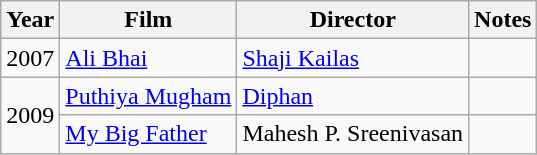<table class="wikitable">
<tr>
<th>Year</th>
<th>Film</th>
<th>Director</th>
<th>Notes</th>
</tr>
<tr>
<td>2007</td>
<td><a href='#'>Ali Bhai</a></td>
<td><a href='#'>Shaji Kailas</a></td>
<td></td>
</tr>
<tr>
<td rowspan="2">2009</td>
<td><a href='#'>Puthiya Mugham</a></td>
<td><a href='#'>Diphan</a></td>
<td></td>
</tr>
<tr>
<td><a href='#'>My Big Father</a></td>
<td>Mahesh P. Sreenivasan</td>
<td></td>
</tr>
</table>
